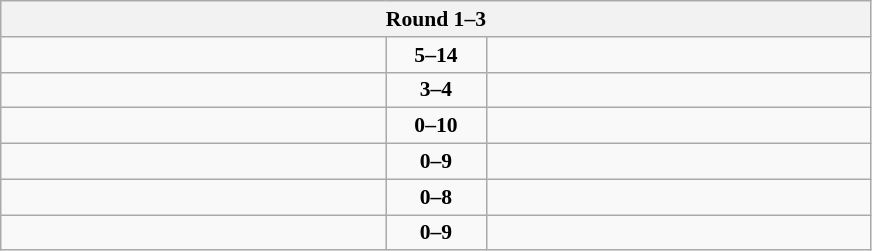<table class="wikitable" style="text-align: center; font-size:90% ">
<tr>
<th colspan="3">Round 1–3</th>
</tr>
<tr>
<td align="left" width="250"></td>
<td align="center" width="60"><strong>5–14</strong></td>
<td align="left" width="250"><strong></strong></td>
</tr>
<tr>
<td align="left" width="250"></td>
<td align="center" width="60"><strong>3–4</strong></td>
<td align="left" width="250"><strong></strong></td>
</tr>
<tr>
<td align="left" width="250"></td>
<td align="center" width="60"><strong>0–10</strong></td>
<td align="left" width="250"><strong></strong></td>
</tr>
<tr>
<td align="left" width="250"></td>
<td align="center" width="60"><strong>0–9</strong></td>
<td align="left" width="250"><strong></strong></td>
</tr>
<tr>
<td align="left" width="250"></td>
<td align="center" width="60"><strong>0–8</strong></td>
<td align="left" width="250"><strong></strong></td>
</tr>
<tr>
<td align="left" width="250"></td>
<td align="center" width="60"><strong>0–9</strong></td>
<td align="left" width="250"><strong></strong></td>
</tr>
</table>
